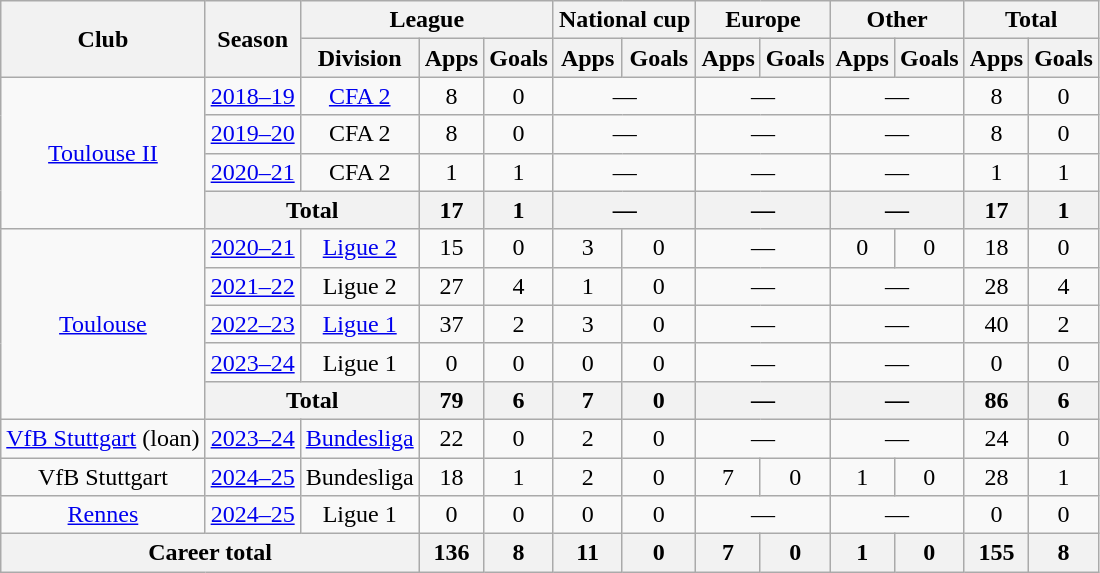<table class="wikitable" style="text-align:center">
<tr>
<th rowspan="2">Club</th>
<th rowspan="2">Season</th>
<th colspan="3">League</th>
<th colspan="2">National cup</th>
<th colspan="2">Europe</th>
<th colspan="2">Other</th>
<th colspan="2">Total</th>
</tr>
<tr>
<th>Division</th>
<th>Apps</th>
<th>Goals</th>
<th>Apps</th>
<th>Goals</th>
<th>Apps</th>
<th>Goals</th>
<th>Apps</th>
<th>Goals</th>
<th>Apps</th>
<th>Goals</th>
</tr>
<tr>
<td rowspan="4"><a href='#'>Toulouse II</a></td>
<td><a href='#'>2018–19</a></td>
<td><a href='#'>CFA 2</a></td>
<td>8</td>
<td>0</td>
<td colspan="2">—</td>
<td colspan="2">—</td>
<td colspan="2">—</td>
<td>8</td>
<td>0</td>
</tr>
<tr>
<td><a href='#'>2019–20</a></td>
<td>CFA 2</td>
<td>8</td>
<td>0</td>
<td colspan="2">—</td>
<td colspan="2">—</td>
<td colspan="2">—</td>
<td>8</td>
<td>0</td>
</tr>
<tr>
<td><a href='#'>2020–21</a></td>
<td>CFA 2</td>
<td>1</td>
<td>1</td>
<td colspan="2">—</td>
<td colspan="2">—</td>
<td colspan="2">—</td>
<td>1</td>
<td>1</td>
</tr>
<tr>
<th colspan="2">Total</th>
<th>17</th>
<th>1</th>
<th colspan="2">—</th>
<th colspan="2">—</th>
<th colspan="2">—</th>
<th>17</th>
<th>1</th>
</tr>
<tr>
<td rowspan="5"><a href='#'>Toulouse</a></td>
<td><a href='#'>2020–21</a></td>
<td><a href='#'>Ligue 2</a></td>
<td>15</td>
<td>0</td>
<td>3</td>
<td>0</td>
<td colspan="2">—</td>
<td>0</td>
<td>0</td>
<td>18</td>
<td>0</td>
</tr>
<tr>
<td><a href='#'>2021–22</a></td>
<td>Ligue 2</td>
<td>27</td>
<td>4</td>
<td>1</td>
<td>0</td>
<td colspan="2">—</td>
<td colspan="2">—</td>
<td>28</td>
<td>4</td>
</tr>
<tr>
<td><a href='#'>2022–23</a></td>
<td><a href='#'>Ligue 1</a></td>
<td>37</td>
<td>2</td>
<td>3</td>
<td>0</td>
<td colspan="2">—</td>
<td colspan="2">—</td>
<td>40</td>
<td>2</td>
</tr>
<tr>
<td><a href='#'>2023–24</a></td>
<td>Ligue 1</td>
<td>0</td>
<td>0</td>
<td>0</td>
<td>0</td>
<td colspan="2">—</td>
<td colspan="2">—</td>
<td>0</td>
<td>0</td>
</tr>
<tr>
<th colspan="2">Total</th>
<th>79</th>
<th>6</th>
<th>7</th>
<th>0</th>
<th colspan="2">—</th>
<th colspan="2">—</th>
<th>86</th>
<th>6</th>
</tr>
<tr>
<td><a href='#'>VfB Stuttgart</a> (loan)</td>
<td><a href='#'>2023–24</a></td>
<td><a href='#'>Bundesliga</a></td>
<td>22</td>
<td>0</td>
<td>2</td>
<td>0</td>
<td colspan="2">—</td>
<td colspan="2">—</td>
<td>24</td>
<td>0</td>
</tr>
<tr>
<td>VfB Stuttgart</td>
<td><a href='#'>2024–25</a></td>
<td>Bundesliga</td>
<td>18</td>
<td>1</td>
<td>2</td>
<td>0</td>
<td>7</td>
<td>0</td>
<td>1</td>
<td>0</td>
<td>28</td>
<td>1</td>
</tr>
<tr>
<td><a href='#'>Rennes</a></td>
<td><a href='#'>2024–25</a></td>
<td>Ligue 1</td>
<td>0</td>
<td>0</td>
<td>0</td>
<td>0</td>
<td colspan="2">—</td>
<td colspan="2">—</td>
<td>0</td>
<td>0</td>
</tr>
<tr>
<th colspan="3">Career total</th>
<th>136</th>
<th>8</th>
<th>11</th>
<th>0</th>
<th>7</th>
<th>0</th>
<th>1</th>
<th>0</th>
<th>155</th>
<th>8</th>
</tr>
</table>
